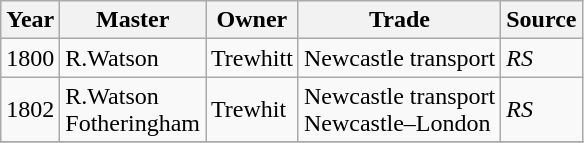<table class=" wikitable">
<tr>
<th>Year</th>
<th>Master</th>
<th>Owner</th>
<th>Trade</th>
<th>Source</th>
</tr>
<tr>
<td>1800</td>
<td>R.Watson</td>
<td>Trewhitt</td>
<td>Newcastle transport</td>
<td><em>RS</em></td>
</tr>
<tr>
<td>1802</td>
<td>R.Watson<br>Fotheringham</td>
<td>Trewhit</td>
<td>Newcastle transport<br>Newcastle–London</td>
<td><em>RS</em></td>
</tr>
<tr>
</tr>
</table>
